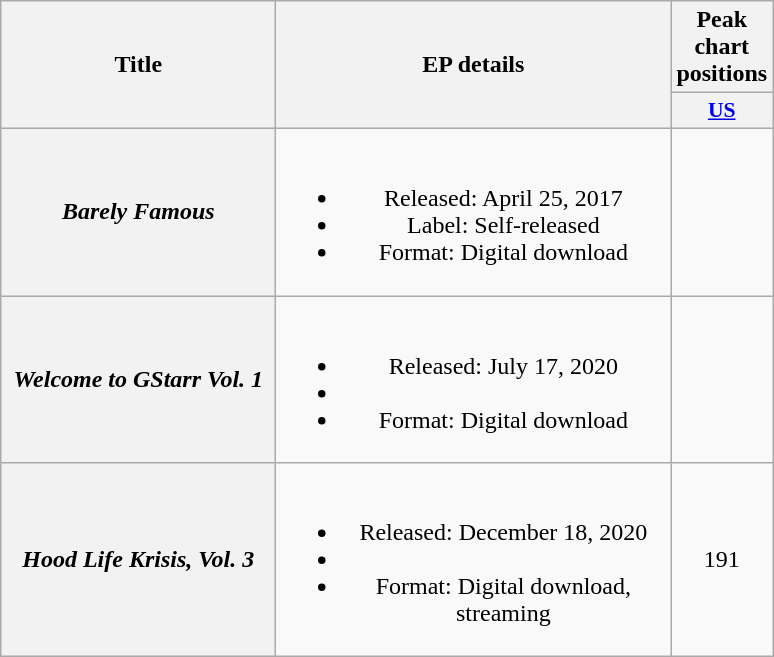<table class="wikitable plainrowheaders" style="text-align:center;">
<tr>
<th scope="col" rowspan="2" style="width:11em;">Title</th>
<th scope="col" rowspan="2" style="width:16em;">EP details</th>
<th scope="col">Peak chart positions</th>
</tr>
<tr>
<th scope="col" style="width:2.5em;font-size:90%;"><a href='#'>US</a><br></th>
</tr>
<tr>
<th scope="row"><em>Barely Famous</em></th>
<td><br><ul><li>Released: April 25, 2017</li><li>Label: Self-released</li><li>Format: Digital download</li></ul></td>
<td></td>
</tr>
<tr>
<th scope="row"><em>Welcome to GStarr Vol. 1</em></th>
<td><br><ul><li>Released: July 17, 2020</li><li></li><li>Format: Digital download</li></ul></td>
<td></td>
</tr>
<tr>
<th scope="row"><em>Hood Life Krisis, Vol. 3</em></th>
<td><br><ul><li>Released: December 18, 2020</li><li></li><li>Format: Digital download, streaming</li></ul></td>
<td>191</td>
</tr>
</table>
